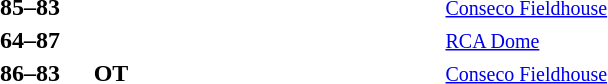<table style="text-align:center">
<tr>
<th width=200></th>
<th width=30></th>
<th width=70></th>
<th width=30></th>
<th width=200></th>
<th></th>
</tr>
<tr>
<td align=right><strong></strong></td>
<td></td>
<td><strong>85–83</strong></td>
<td></td>
<td align=left><strong></strong></td>
<td align=left><small><a href='#'>Conseco Fieldhouse</a></small></td>
</tr>
<tr>
<td align=right><strong></strong></td>
<td></td>
<td><strong>64–87</strong></td>
<td></td>
<td align=left><strong></strong></td>
<td align=left><small><a href='#'>RCA Dome</a></small></td>
</tr>
<tr>
<td align=right><strong></strong></td>
<td></td>
<td><strong>86–83</strong></td>
<td><strong>OT</strong></td>
<td align=left><strong></strong></td>
<td align=left><small><a href='#'>Conseco Fieldhouse</a></small></td>
</tr>
</table>
